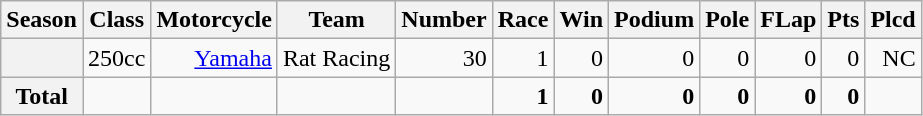<table class="wikitable">
<tr>
<th>Season</th>
<th>Class</th>
<th>Motorcycle</th>
<th>Team</th>
<th>Number</th>
<th>Race</th>
<th>Win</th>
<th>Podium</th>
<th>Pole</th>
<th>FLap</th>
<th>Pts</th>
<th>Plcd</th>
</tr>
<tr align="right">
<th></th>
<td>250cc</td>
<td><a href='#'>Yamaha</a></td>
<td>Rat Racing</td>
<td>30</td>
<td>1</td>
<td>0</td>
<td>0</td>
<td>0</td>
<td>0</td>
<td>0</td>
<td>NC</td>
</tr>
<tr align="right">
<th>Total</th>
<td></td>
<td></td>
<td></td>
<td></td>
<td><strong>1</strong></td>
<td><strong>0</strong></td>
<td><strong>0</strong></td>
<td><strong>0</strong></td>
<td><strong>0</strong></td>
<td><strong>0</strong></td>
<td></td>
</tr>
</table>
